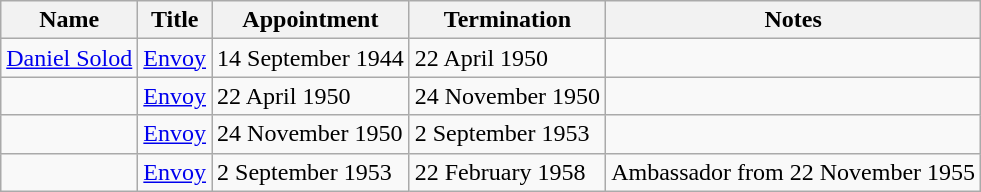<table class="wikitable">
<tr valign="middle">
<th>Name</th>
<th>Title</th>
<th>Appointment</th>
<th>Termination</th>
<th>Notes</th>
</tr>
<tr>
<td><a href='#'>Daniel Solod</a></td>
<td><a href='#'>Envoy</a></td>
<td>14 September 1944</td>
<td>22 April 1950</td>
<td></td>
</tr>
<tr>
<td></td>
<td><a href='#'>Envoy</a></td>
<td>22 April 1950</td>
<td>24 November 1950</td>
<td></td>
</tr>
<tr>
<td></td>
<td><a href='#'>Envoy</a></td>
<td>24 November 1950</td>
<td>2 September 1953</td>
<td></td>
</tr>
<tr>
<td></td>
<td><a href='#'>Envoy</a></td>
<td>2 September 1953</td>
<td>22 February 1958</td>
<td>Ambassador from 22 November 1955</td>
</tr>
</table>
